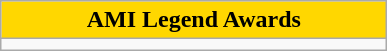<table class = "wikitable">
<tr>
<th style="background:gold" width = "250">AMI Legend Awards</th>
</tr>
<tr>
<td></td>
</tr>
</table>
